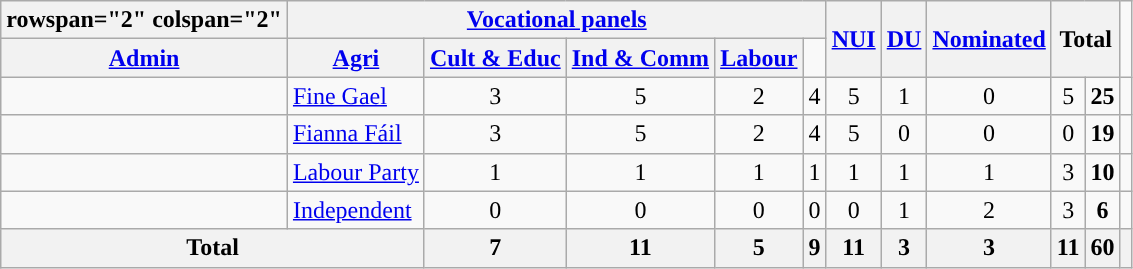<table class="wikitable">
<tr>
<th>rowspan="2" colspan="2" </th>
<th scope="col" colspan="5"><a href='#'>Vocational panels</a></th>
<th rowspan="2"><a href='#'>NUI</a></th>
<th rowspan="2"><a href='#'>DU</a></th>
<th rowspan="2"><a href='#'>Nominated</a></th>
<th rowspan="2" colspan="2">Total</th>
</tr>
<tr>
<th scope="col"><a href='#'>Admin</a></th>
<th scope="col"><a href='#'>Agri</a></th>
<th scope="col"><a href='#'>Cult & Educ</a></th>
<th scope="col"><a href='#'>Ind & Comm</a></th>
<th scope="col"><a href='#'>Labour</a></th>
</tr>
<tr style="text-align:center">
<td style="background-color: "></td>
<td align="left"><a href='#'>Fine Gael</a></td>
<td>3</td>
<td>5</td>
<td>2</td>
<td>4</td>
<td>5</td>
<td>1</td>
<td>0</td>
<td>5</td>
<td><strong>25</strong></td>
<td style="background-color: "></td>
</tr>
<tr style="text-align:center">
<td style="background-color: "></td>
<td align="left"><a href='#'>Fianna Fáil</a></td>
<td>3</td>
<td>5</td>
<td>2</td>
<td>4</td>
<td>5</td>
<td>0</td>
<td>0</td>
<td>0</td>
<td><strong>19</strong></td>
<td style="background-color: "></td>
</tr>
<tr style="text-align:center">
<td style="background-color: "></td>
<td align="left"><a href='#'>Labour Party</a></td>
<td>1</td>
<td>1</td>
<td>1</td>
<td>1</td>
<td>1</td>
<td>1</td>
<td>1</td>
<td>3</td>
<td><strong>10</strong></td>
<td style="background-color: "></td>
</tr>
<tr style="text-align:center">
<td style="background-color: "></td>
<td align="left"><a href='#'>Independent</a></td>
<td>0</td>
<td>0</td>
<td>0</td>
<td>0</td>
<td>0</td>
<td>1</td>
<td>2</td>
<td>3</td>
<td><strong>6</strong></td>
<td style="background-color: "></td>
</tr>
<tr style="text-align:center">
<th colspan="2">Total</th>
<th>7</th>
<th>11</th>
<th>5</th>
<th>9</th>
<th>11</th>
<th>3</th>
<th>3</th>
<th>11</th>
<th>60</th>
<th></th>
</tr>
</table>
